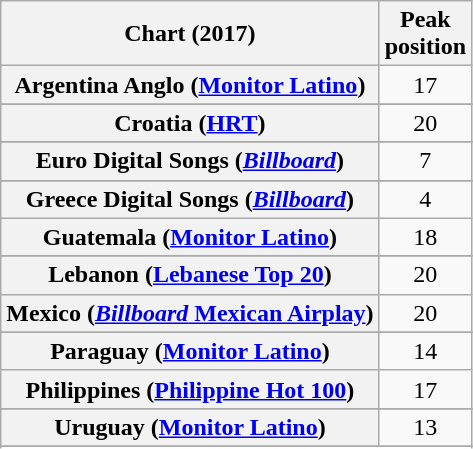<table class="wikitable sortable plainrowheaders" style="text-align:center">
<tr>
<th scope="col">Chart (2017)</th>
<th scope="col">Peak<br> position</th>
</tr>
<tr>
<th scope="row">Argentina Anglo (<a href='#'>Monitor Latino</a>)</th>
<td>17</td>
</tr>
<tr>
</tr>
<tr>
</tr>
<tr>
</tr>
<tr>
</tr>
<tr>
</tr>
<tr>
</tr>
<tr>
</tr>
<tr>
</tr>
<tr>
<th scope="row">Croatia (<a href='#'>HRT</a>)</th>
<td>20</td>
</tr>
<tr>
</tr>
<tr>
</tr>
<tr>
</tr>
<tr>
<th scope="row">Euro Digital Songs (<em><a href='#'>Billboard</a></em>)</th>
<td>7</td>
</tr>
<tr>
</tr>
<tr>
</tr>
<tr>
</tr>
<tr>
<th scope="row">Greece Digital Songs (<em><a href='#'>Billboard</a></em>)</th>
<td>4</td>
</tr>
<tr>
<th scope="row">Guatemala (<a href='#'>Monitor Latino</a>)</th>
<td>18</td>
</tr>
<tr>
</tr>
<tr>
</tr>
<tr>
</tr>
<tr>
</tr>
<tr>
<th scope="row">Lebanon (<a href='#'>Lebanese Top 20</a>)</th>
<td>20</td>
</tr>
<tr>
<th scope="row">Mexico (<a href='#'><em>Billboard</em> Mexican Airplay</a>)</th>
<td>20</td>
</tr>
<tr>
</tr>
<tr>
</tr>
<tr>
</tr>
<tr>
</tr>
<tr>
<th scope="row">Paraguay (<a href='#'>Monitor Latino</a>)</th>
<td>14</td>
</tr>
<tr>
<th scope="row">Philippines (<a href='#'>Philippine Hot 100</a>)</th>
<td>17</td>
</tr>
<tr>
</tr>
<tr>
</tr>
<tr>
</tr>
<tr>
</tr>
<tr>
</tr>
<tr>
</tr>
<tr>
</tr>
<tr>
<th scope="row">Uruguay (<a href='#'>Monitor Latino</a>)</th>
<td>13</td>
</tr>
<tr>
</tr>
<tr>
</tr>
<tr>
</tr>
<tr>
</tr>
<tr>
</tr>
<tr>
</tr>
</table>
